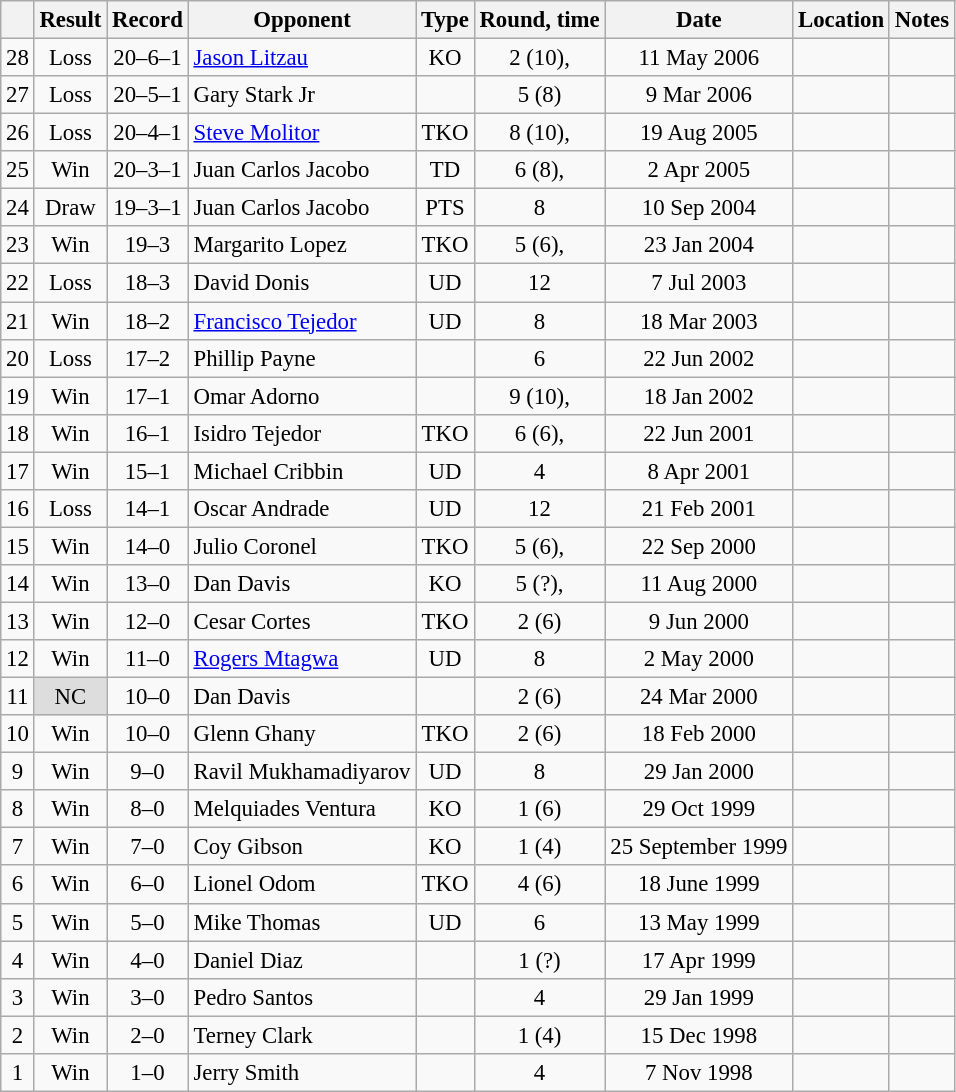<table class="wikitable" style="text-align:center; font-size:95%">
<tr>
<th></th>
<th>Result</th>
<th>Record</th>
<th>Opponent</th>
<th>Type</th>
<th>Round, time</th>
<th>Date</th>
<th>Location</th>
<th>Notes</th>
</tr>
<tr>
<td>28</td>
<td>Loss</td>
<td>20–6–1 </td>
<td style="text-align:left;"> <a href='#'>Jason Litzau</a></td>
<td>KO</td>
<td>2 (10), </td>
<td>11 May 2006</td>
<td style="text-align:left;"> </td>
<td></td>
</tr>
<tr>
<td>27</td>
<td>Loss</td>
<td>20–5–1 </td>
<td style="text-align:left;"> Gary Stark Jr</td>
<td></td>
<td>5 (8)</td>
<td>9 Mar 2006</td>
<td style="text-align:left;"> </td>
<td></td>
</tr>
<tr>
<td>26</td>
<td>Loss</td>
<td>20–4–1 </td>
<td style="text-align:left;"> <a href='#'>Steve Molitor</a></td>
<td>TKO</td>
<td>8 (10), </td>
<td>19 Aug 2005</td>
<td style="text-align:left;"> </td>
<td></td>
</tr>
<tr>
<td>25</td>
<td>Win</td>
<td>20–3–1 </td>
<td style="text-align:left;"> Juan Carlos Jacobo</td>
<td>TD</td>
<td>6 (8), </td>
<td>2 Apr 2005</td>
<td style="text-align:left;"> </td>
<td></td>
</tr>
<tr>
<td>24</td>
<td>Draw</td>
<td>19–3–1 </td>
<td style="text-align:left;"> Juan Carlos Jacobo</td>
<td>PTS</td>
<td>8</td>
<td>10 Sep 2004</td>
<td style="text-align:left;"> </td>
<td></td>
</tr>
<tr>
<td>23</td>
<td>Win</td>
<td>19–3 </td>
<td style="text-align:left;"> Margarito Lopez</td>
<td>TKO</td>
<td>5 (6), </td>
<td>23 Jan 2004</td>
<td style="text-align:left;"> </td>
<td></td>
</tr>
<tr>
<td>22</td>
<td>Loss</td>
<td>18–3 </td>
<td style="text-align:left;"> David Donis</td>
<td>UD</td>
<td>12</td>
<td>7 Jul 2003</td>
<td style="text-align:left;"> </td>
<td style="text-align:left;"></td>
</tr>
<tr>
<td>21</td>
<td>Win</td>
<td>18–2 </td>
<td style="text-align:left;"> <a href='#'>Francisco Tejedor</a></td>
<td>UD</td>
<td>8</td>
<td>18 Mar 2003</td>
<td style="text-align:left;"> </td>
<td></td>
</tr>
<tr>
<td>20</td>
<td>Loss</td>
<td>17–2 </td>
<td style="text-align:left;"> Phillip Payne</td>
<td></td>
<td>6</td>
<td>22 Jun 2002</td>
<td style="text-align:left;"> </td>
<td></td>
</tr>
<tr>
<td>19</td>
<td>Win</td>
<td>17–1 </td>
<td style="text-align:left;"> Omar Adorno</td>
<td></td>
<td>9 (10), </td>
<td>18 Jan 2002</td>
<td style="text-align:left;"> </td>
<td></td>
</tr>
<tr>
<td>18</td>
<td>Win</td>
<td>16–1 </td>
<td style="text-align:left;"> Isidro Tejedor</td>
<td>TKO</td>
<td>6 (6), </td>
<td>22 Jun 2001</td>
<td style="text-align:left;"> </td>
<td></td>
</tr>
<tr>
<td>17</td>
<td>Win</td>
<td>15–1 </td>
<td style="text-align:left;"> Michael Cribbin</td>
<td>UD</td>
<td>4</td>
<td>8 Apr 2001</td>
<td style="text-align:left;"> </td>
<td></td>
</tr>
<tr>
<td>16</td>
<td>Loss</td>
<td>14–1 </td>
<td style="text-align:left;"> Oscar Andrade</td>
<td>UD</td>
<td>12</td>
<td>21 Feb 2001</td>
<td style="text-align:left;"> </td>
<td style="text-align:left;"></td>
</tr>
<tr>
<td>15</td>
<td>Win</td>
<td>14–0 </td>
<td style="text-align:left;"> Julio Coronel</td>
<td>TKO</td>
<td>5 (6), </td>
<td>22 Sep 2000</td>
<td style="text-align:left;"> </td>
<td></td>
</tr>
<tr>
<td>14</td>
<td>Win</td>
<td>13–0 </td>
<td style="text-align:left;"> Dan Davis</td>
<td>KO</td>
<td>5 (?), </td>
<td>11 Aug 2000</td>
<td style="text-align:left;"> </td>
<td></td>
</tr>
<tr>
<td>13</td>
<td>Win</td>
<td>12–0 </td>
<td style="text-align:left;"> Cesar Cortes</td>
<td>TKO</td>
<td>2 (6)</td>
<td>9 Jun 2000</td>
<td style="text-align:left;"> </td>
<td></td>
</tr>
<tr>
<td>12</td>
<td>Win</td>
<td>11–0 </td>
<td style="text-align:left;"> <a href='#'>Rogers Mtagwa</a></td>
<td>UD</td>
<td>8</td>
<td>2 May 2000</td>
<td style="text-align:left;"> </td>
<td></td>
</tr>
<tr>
<td>11</td>
<td style="background:#DDD">NC</td>
<td>10–0 </td>
<td style="text-align:left;"> Dan Davis</td>
<td></td>
<td>2 (6)</td>
<td>24 Mar 2000</td>
<td style="text-align:left;"> </td>
<td style="text-align:left;"></td>
</tr>
<tr>
<td>10</td>
<td>Win</td>
<td>10–0</td>
<td style="text-align:left;"> Glenn Ghany</td>
<td>TKO</td>
<td>2 (6)</td>
<td>18 Feb 2000</td>
<td style="text-align:left;"> </td>
<td></td>
</tr>
<tr>
<td>9</td>
<td>Win</td>
<td>9–0</td>
<td style="text-align:left;"> Ravil Mukhamadiyarov</td>
<td>UD</td>
<td>8</td>
<td>29 Jan 2000</td>
<td style="text-align:left;"> </td>
<td></td>
</tr>
<tr>
<td>8</td>
<td>Win</td>
<td>8–0</td>
<td style="text-align:left;"> Melquiades Ventura</td>
<td>KO</td>
<td>1 (6)</td>
<td>29 Oct 1999</td>
<td style="text-align:left;"> </td>
<td></td>
</tr>
<tr>
<td>7</td>
<td>Win</td>
<td>7–0</td>
<td style="text-align:left;"> Coy Gibson</td>
<td>KO</td>
<td>1 (4)</td>
<td>25 September 1999</td>
<td style="text-align:left;"> </td>
<td></td>
</tr>
<tr>
<td>6</td>
<td>Win</td>
<td>6–0</td>
<td style="text-align:left;"> Lionel Odom</td>
<td>TKO</td>
<td>4 (6)</td>
<td>18 June 1999</td>
<td style="text-align:left;"> </td>
<td></td>
</tr>
<tr>
<td>5</td>
<td>Win</td>
<td>5–0</td>
<td style="text-align:left;"> Mike Thomas</td>
<td>UD</td>
<td>6</td>
<td>13 May 1999</td>
<td style="text-align:left;"> </td>
<td></td>
</tr>
<tr>
<td>4</td>
<td>Win</td>
<td>4–0</td>
<td style="text-align:left;"> Daniel Diaz</td>
<td></td>
<td>1 (?)</td>
<td>17 Apr 1999</td>
<td style="text-align:left;"> </td>
<td></td>
</tr>
<tr>
<td>3</td>
<td>Win</td>
<td>3–0</td>
<td style="text-align:left;"> Pedro Santos</td>
<td></td>
<td>4</td>
<td>29 Jan 1999</td>
<td style="text-align:left;"> </td>
<td></td>
</tr>
<tr>
<td>2</td>
<td>Win</td>
<td>2–0</td>
<td style="text-align:left;"> Terney Clark</td>
<td></td>
<td>1 (4)</td>
<td>15 Dec 1998</td>
<td style="text-align:left;"> </td>
<td></td>
</tr>
<tr>
<td>1</td>
<td>Win</td>
<td>1–0</td>
<td style="text-align:left;"> Jerry Smith</td>
<td></td>
<td>4</td>
<td>7 Nov 1998</td>
<td style="text-align:left;"> </td>
<td></td>
</tr>
</table>
